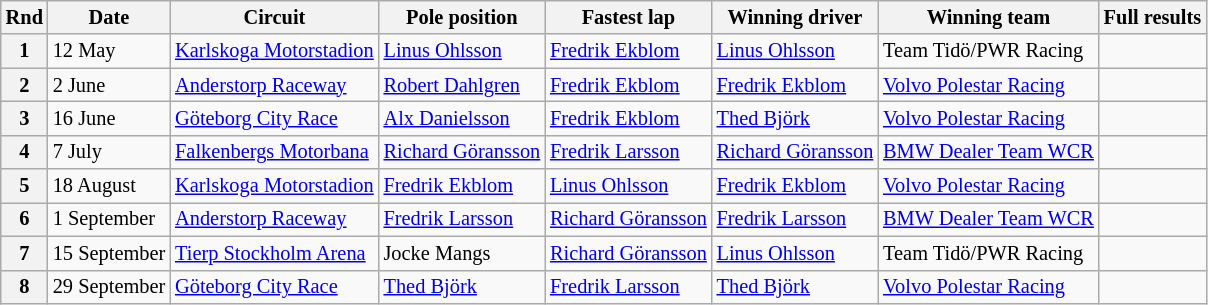<table class="wikitable" style="font-size: 85%;">
<tr>
<th>Rnd</th>
<th>Date</th>
<th>Circuit</th>
<th>Pole position</th>
<th>Fastest lap</th>
<th>Winning driver</th>
<th>Winning team</th>
<th>Full results</th>
</tr>
<tr>
<th>1</th>
<td>12 May</td>
<td> <a href='#'>Karlskoga Motorstadion</a></td>
<td> <a href='#'>Linus Ohlsson</a></td>
<td> <a href='#'>Fredrik Ekblom</a></td>
<td> <a href='#'>Linus Ohlsson</a></td>
<td> Team Tidö/PWR Racing</td>
<td></td>
</tr>
<tr>
<th>2</th>
<td>2 June</td>
<td> <a href='#'>Anderstorp Raceway</a></td>
<td> <a href='#'>Robert Dahlgren</a></td>
<td> <a href='#'>Fredrik Ekblom</a></td>
<td> <a href='#'>Fredrik Ekblom</a></td>
<td> <a href='#'>Volvo Polestar Racing</a></td>
<td></td>
</tr>
<tr>
<th>3</th>
<td>16 June</td>
<td> <a href='#'>Göteborg City Race</a></td>
<td> <a href='#'>Alx Danielsson</a></td>
<td> <a href='#'>Fredrik Ekblom</a></td>
<td> <a href='#'>Thed Björk</a></td>
<td> <a href='#'>Volvo Polestar Racing</a></td>
<td></td>
</tr>
<tr>
<th>4</th>
<td>7 July</td>
<td> <a href='#'>Falkenbergs Motorbana</a></td>
<td> <a href='#'>Richard Göransson</a></td>
<td> <a href='#'>Fredrik Larsson</a></td>
<td> <a href='#'>Richard Göransson</a></td>
<td> <a href='#'>BMW Dealer Team WCR</a></td>
<td></td>
</tr>
<tr>
<th>5</th>
<td>18 August</td>
<td> <a href='#'>Karlskoga Motorstadion</a></td>
<td> <a href='#'>Fredrik Ekblom</a></td>
<td> <a href='#'>Linus Ohlsson</a></td>
<td> <a href='#'>Fredrik Ekblom</a></td>
<td> <a href='#'>Volvo Polestar Racing</a></td>
<td></td>
</tr>
<tr>
<th>6</th>
<td>1 September</td>
<td> <a href='#'>Anderstorp Raceway</a></td>
<td> <a href='#'>Fredrik Larsson</a></td>
<td> <a href='#'>Richard Göransson</a></td>
<td> <a href='#'>Fredrik Larsson</a></td>
<td> <a href='#'>BMW Dealer Team WCR</a></td>
<td></td>
</tr>
<tr>
<th>7</th>
<td>15 September</td>
<td> <a href='#'>Tierp Stockholm Arena</a></td>
<td> Jocke Mangs</td>
<td> <a href='#'>Richard Göransson</a></td>
<td> <a href='#'>Linus Ohlsson</a></td>
<td> Team Tidö/PWR Racing</td>
<td></td>
</tr>
<tr>
<th>8</th>
<td>29 September</td>
<td> <a href='#'>Göteborg City Race</a></td>
<td> <a href='#'>Thed Björk</a></td>
<td> <a href='#'>Fredrik Larsson</a></td>
<td> <a href='#'>Thed Björk</a></td>
<td> <a href='#'>Volvo Polestar Racing</a></td>
<td></td>
</tr>
</table>
